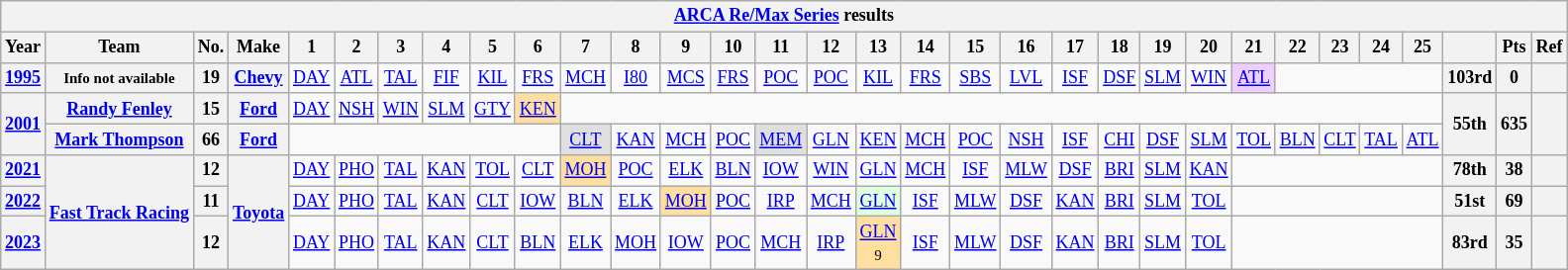<table class="wikitable" style="text-align:center; font-size:75%">
<tr>
<th colspan=32><a href='#'>ARCA Re/Max Series</a> results</th>
</tr>
<tr>
<th>Year</th>
<th>Team</th>
<th>No.</th>
<th>Make</th>
<th>1</th>
<th>2</th>
<th>3</th>
<th>4</th>
<th>5</th>
<th>6</th>
<th>7</th>
<th>8</th>
<th>9</th>
<th>10</th>
<th>11</th>
<th>12</th>
<th>13</th>
<th>14</th>
<th>15</th>
<th>16</th>
<th>17</th>
<th>18</th>
<th>19</th>
<th>20</th>
<th>21</th>
<th>22</th>
<th>23</th>
<th>24</th>
<th>25</th>
<th></th>
<th>Pts</th>
<th>Ref</th>
</tr>
<tr>
<th><a href='#'>1995</a></th>
<th><small>Info not available</small></th>
<th>19</th>
<th><a href='#'>Chevy</a></th>
<td><a href='#'>DAY</a></td>
<td><a href='#'>ATL</a></td>
<td><a href='#'>TAL</a></td>
<td><a href='#'>FIF</a></td>
<td><a href='#'>KIL</a></td>
<td><a href='#'>FRS</a></td>
<td><a href='#'>MCH</a></td>
<td><a href='#'>I80</a></td>
<td><a href='#'>MCS</a></td>
<td><a href='#'>FRS</a></td>
<td><a href='#'>POC</a></td>
<td><a href='#'>POC</a></td>
<td><a href='#'>KIL</a></td>
<td><a href='#'>FRS</a></td>
<td><a href='#'>SBS</a></td>
<td><a href='#'>LVL</a></td>
<td><a href='#'>ISF</a></td>
<td><a href='#'>DSF</a></td>
<td><a href='#'>SLM</a></td>
<td><a href='#'>WIN</a></td>
<td style="background:#EFCFFF;"><a href='#'>ATL</a><br></td>
<td colspan=4></td>
<th>103rd</th>
<th>0</th>
<th></th>
</tr>
<tr>
<th rowspan=2><a href='#'>2001</a></th>
<th><a href='#'>Randy Fenley</a></th>
<th>15</th>
<th><a href='#'>Ford</a></th>
<td><a href='#'>DAY</a></td>
<td><a href='#'>NSH</a></td>
<td><a href='#'>WIN</a></td>
<td><a href='#'>SLM</a></td>
<td><a href='#'>GTY</a></td>
<td style="background:#FFDF9F;"><a href='#'>KEN</a><br></td>
<td colspan=19></td>
<th rowspan=2>55th</th>
<th rowspan=2>635</th>
<th rowspan=2></th>
</tr>
<tr>
<th><a href='#'>Mark Thompson</a></th>
<th>66</th>
<th><a href='#'>Ford</a></th>
<td colspan=6></td>
<td style="background:#DFDFDF;"><a href='#'>CLT</a><br></td>
<td><a href='#'>KAN</a></td>
<td><a href='#'>MCH</a></td>
<td><a href='#'>POC</a></td>
<td style="background:#DFDFDF;"><a href='#'>MEM</a><br></td>
<td><a href='#'>GLN</a></td>
<td><a href='#'>KEN</a></td>
<td><a href='#'>MCH</a></td>
<td><a href='#'>POC</a></td>
<td><a href='#'>NSH</a></td>
<td><a href='#'>ISF</a></td>
<td><a href='#'>CHI</a></td>
<td><a href='#'>DSF</a></td>
<td><a href='#'>SLM</a></td>
<td><a href='#'>TOL</a></td>
<td><a href='#'>BLN</a></td>
<td><a href='#'>CLT</a></td>
<td><a href='#'>TAL</a></td>
<td><a href='#'>ATL</a></td>
</tr>
<tr>
<th><a href='#'>2021</a></th>
<th rowspan=3><a href='#'>Fast Track Racing</a></th>
<th>12</th>
<th rowspan=3><a href='#'>Toyota</a></th>
<td><a href='#'>DAY</a></td>
<td><a href='#'>PHO</a></td>
<td><a href='#'>TAL</a></td>
<td><a href='#'>KAN</a></td>
<td><a href='#'>TOL</a></td>
<td><a href='#'>CLT</a></td>
<td style="background:#FFDF9F;"><a href='#'>MOH</a><br></td>
<td><a href='#'>POC</a></td>
<td><a href='#'>ELK</a></td>
<td><a href='#'>BLN</a></td>
<td><a href='#'>IOW</a></td>
<td><a href='#'>WIN</a></td>
<td><a href='#'>GLN</a></td>
<td><a href='#'>MCH</a></td>
<td><a href='#'>ISF</a></td>
<td><a href='#'>MLW</a></td>
<td><a href='#'>DSF</a></td>
<td><a href='#'>BRI</a></td>
<td><a href='#'>SLM</a></td>
<td><a href='#'>KAN</a></td>
<td colspan=5></td>
<th>78th</th>
<th>38</th>
<th></th>
</tr>
<tr>
<th><a href='#'>2022</a></th>
<th>11</th>
<td><a href='#'>DAY</a></td>
<td><a href='#'>PHO</a></td>
<td><a href='#'>TAL</a></td>
<td><a href='#'>KAN</a></td>
<td><a href='#'>CLT</a></td>
<td><a href='#'>IOW</a></td>
<td><a href='#'>BLN</a></td>
<td><a href='#'>ELK</a></td>
<td style="background:#FFDF9F;"><a href='#'>MOH</a><br></td>
<td><a href='#'>POC</a></td>
<td><a href='#'>IRP</a></td>
<td><a href='#'>MCH</a></td>
<td style="background:#DFFFDF;"><a href='#'>GLN</a><br></td>
<td><a href='#'>ISF</a></td>
<td><a href='#'>MLW</a></td>
<td><a href='#'>DSF</a></td>
<td><a href='#'>KAN</a></td>
<td><a href='#'>BRI</a></td>
<td><a href='#'>SLM</a></td>
<td><a href='#'>TOL</a></td>
<td colspan=5></td>
<th>51st</th>
<th>69</th>
<th></th>
</tr>
<tr>
<th><a href='#'>2023</a></th>
<th>12</th>
<td><a href='#'>DAY</a></td>
<td><a href='#'>PHO</a></td>
<td><a href='#'>TAL</a></td>
<td><a href='#'>KAN</a></td>
<td><a href='#'>CLT</a></td>
<td><a href='#'>BLN</a></td>
<td><a href='#'>ELK</a></td>
<td><a href='#'>MOH</a></td>
<td><a href='#'>IOW</a></td>
<td><a href='#'>POC</a></td>
<td><a href='#'>MCH</a></td>
<td><a href='#'>IRP</a></td>
<td style="background:#FFDF9F;"><a href='#'>GLN</a><br><small>9</small></td>
<td><a href='#'>ISF</a></td>
<td><a href='#'>MLW</a></td>
<td><a href='#'>DSF</a></td>
<td><a href='#'>KAN</a></td>
<td><a href='#'>BRI</a></td>
<td><a href='#'>SLM</a></td>
<td><a href='#'>TOL</a></td>
<td colspan=5></td>
<th>83rd</th>
<th>35</th>
<th></th>
</tr>
</table>
